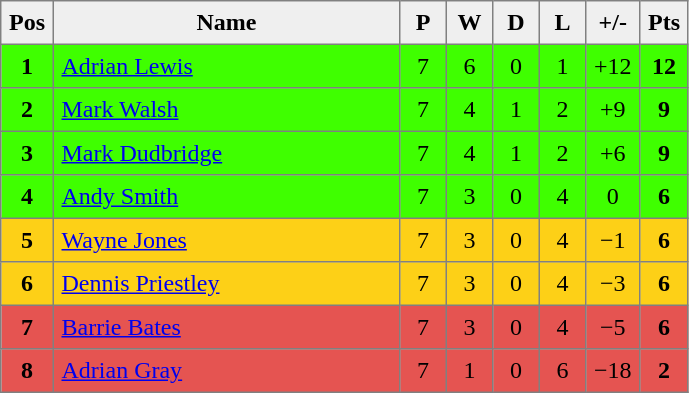<table style=border-collapse:collapse border=1 cellspacing=0 cellpadding=5>
<tr align=center bgcolor=#efefef>
<th width=20>Pos</th>
<th width=220>Name</th>
<th width=20>P</th>
<th width=20>W</th>
<th width=20>D</th>
<th width=20>L</th>
<th width=20>+/-</th>
<th width=20>Pts</th>
</tr>
<tr align=center bgcolor="#3FFF00">
<td><strong>1</strong></td>
<td align="left"> <a href='#'>Adrian Lewis</a></td>
<td>7</td>
<td>6</td>
<td>0</td>
<td>1</td>
<td>+12</td>
<td><strong>12</strong></td>
</tr>
<tr align=center bgcolor="#3FFF00">
<td><strong>2</strong></td>
<td align="left"> <a href='#'>Mark Walsh</a></td>
<td>7</td>
<td>4</td>
<td>1</td>
<td>2</td>
<td>+9</td>
<td><strong>9</strong></td>
</tr>
<tr align=center bgcolor="#3FFF00">
<td><strong>3</strong></td>
<td align="left"> <a href='#'>Mark Dudbridge</a></td>
<td>7</td>
<td>4</td>
<td>1</td>
<td>2</td>
<td>+6</td>
<td><strong>9</strong></td>
</tr>
<tr align=center bgcolor="#3FFF00">
<td><strong>4</strong></td>
<td align="left"> <a href='#'>Andy Smith</a></td>
<td>7</td>
<td>3</td>
<td>0</td>
<td>4</td>
<td>0</td>
<td><strong>6</strong></td>
</tr>
<tr align=center bgcolor="#FDD017">
<td><strong>5</strong></td>
<td align="left"> <a href='#'>Wayne Jones</a></td>
<td>7</td>
<td>3</td>
<td>0</td>
<td>4</td>
<td>−1</td>
<td><strong>6</strong></td>
</tr>
<tr align=center bgcolor="#FDD017">
<td><strong>6</strong></td>
<td align="left"> <a href='#'>Dennis Priestley</a></td>
<td>7</td>
<td>3</td>
<td>0</td>
<td>4</td>
<td>−3</td>
<td><strong>6</strong></td>
</tr>
<tr align=center bgcolor="#E55451">
<td><strong>7</strong></td>
<td align="left"> <a href='#'>Barrie Bates</a></td>
<td>7</td>
<td>3</td>
<td>0</td>
<td>4</td>
<td>−5</td>
<td><strong>6</strong></td>
</tr>
<tr align=center bgcolor="#E55451">
<td><strong>8</strong></td>
<td align="left"> <a href='#'>Adrian Gray</a></td>
<td>7</td>
<td>1</td>
<td>0</td>
<td>6</td>
<td>−18</td>
<td><strong>2</strong></td>
</tr>
</table>
